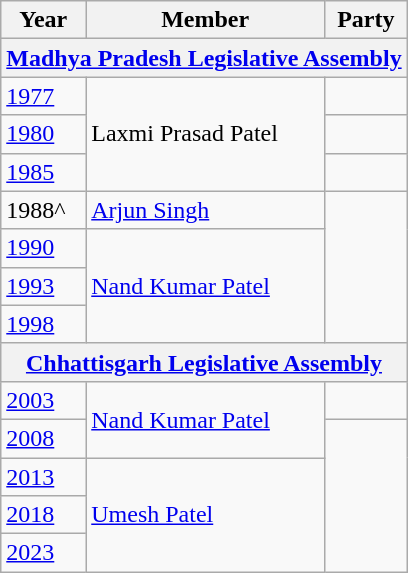<table class="wikitable">
<tr>
<th>Year</th>
<th>Member</th>
<th colspan="2">Party</th>
</tr>
<tr>
<th colspan=4><a href='#'>Madhya Pradesh Legislative Assembly</a></th>
</tr>
<tr>
<td><a href='#'>1977</a></td>
<td rowspan="3">Laxmi Prasad Patel</td>
<td></td>
</tr>
<tr>
<td><a href='#'>1980</a></td>
<td></td>
</tr>
<tr>
<td><a href='#'>1985</a></td>
<td></td>
</tr>
<tr>
<td>1988^</td>
<td><a href='#'>Arjun Singh</a></td>
</tr>
<tr>
<td><a href='#'>1990</a></td>
<td rowspan="3"><a href='#'>Nand Kumar Patel</a></td>
</tr>
<tr>
<td><a href='#'>1993</a></td>
</tr>
<tr>
<td><a href='#'>1998</a></td>
</tr>
<tr>
<th colspan=4><a href='#'>Chhattisgarh Legislative Assembly</a></th>
</tr>
<tr>
<td><a href='#'>2003</a></td>
<td rowspan="2"><a href='#'>Nand Kumar Patel</a></td>
<td></td>
</tr>
<tr>
<td><a href='#'>2008</a></td>
</tr>
<tr>
<td><a href='#'>2013</a></td>
<td rowspan="3"><a href='#'>Umesh Patel</a></td>
</tr>
<tr>
<td><a href='#'>2018</a></td>
</tr>
<tr>
<td><a href='#'>2023</a></td>
</tr>
</table>
